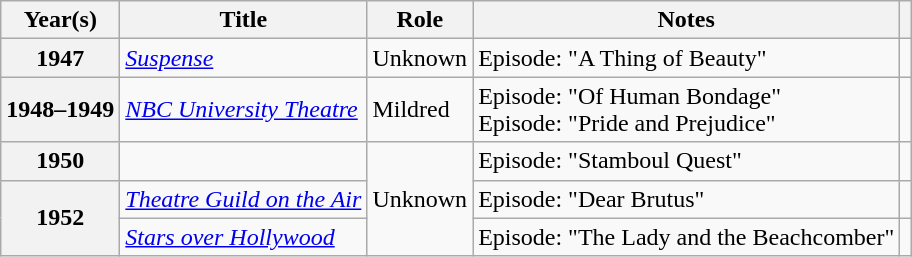<table class="wikitable sortable plainrowheaders">
<tr>
<th scope="col">Year(s)</th>
<th scope="col">Title</th>
<th scope="col">Role</th>
<th scope=col class="unsortable">Notes</th>
<th scope=col class="unsortable"></th>
</tr>
<tr>
<th scope=row>1947</th>
<td><em><a href='#'>Suspense</a></em></td>
<td>Unknown</td>
<td>Episode: "A Thing of Beauty"</td>
<td style="text-align:center;"></td>
</tr>
<tr>
<th scope=row>1948–1949</th>
<td><em><a href='#'>NBC University Theatre</a></em></td>
<td>Mildred<br></td>
<td>Episode: "Of Human Bondage"<br>Episode: "Pride and Prejudice"</td>
<td style="text-align:center;"></td>
</tr>
<tr>
<th scope=row>1950</th>
<td><em></em></td>
<td rowspan="3">Unknown</td>
<td>Episode: "Stamboul Quest"</td>
<td style="text-align:center;"></td>
</tr>
<tr>
<th rowspan="2" scope="row">1952</th>
<td><em><a href='#'>Theatre Guild on the Air</a></em></td>
<td>Episode: "Dear Brutus"</td>
<td style="text-align:center;"></td>
</tr>
<tr>
<td><em><a href='#'>Stars over Hollywood</a></em></td>
<td>Episode: "The Lady and the Beachcomber"</td>
<td style="text-align:center;"></td>
</tr>
</table>
